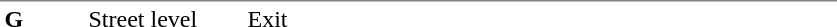<table table border=0 cellspacing=0 cellpadding=3>
<tr>
<td style="border-top:solid 1px gray;" width=50 valign=top><strong>G</strong></td>
<td style="border-top:solid 1px gray;" width=100 valign=top>Street level</td>
<td style="border-top:solid 1px gray;" width=390 valign=top>Exit</td>
</tr>
</table>
